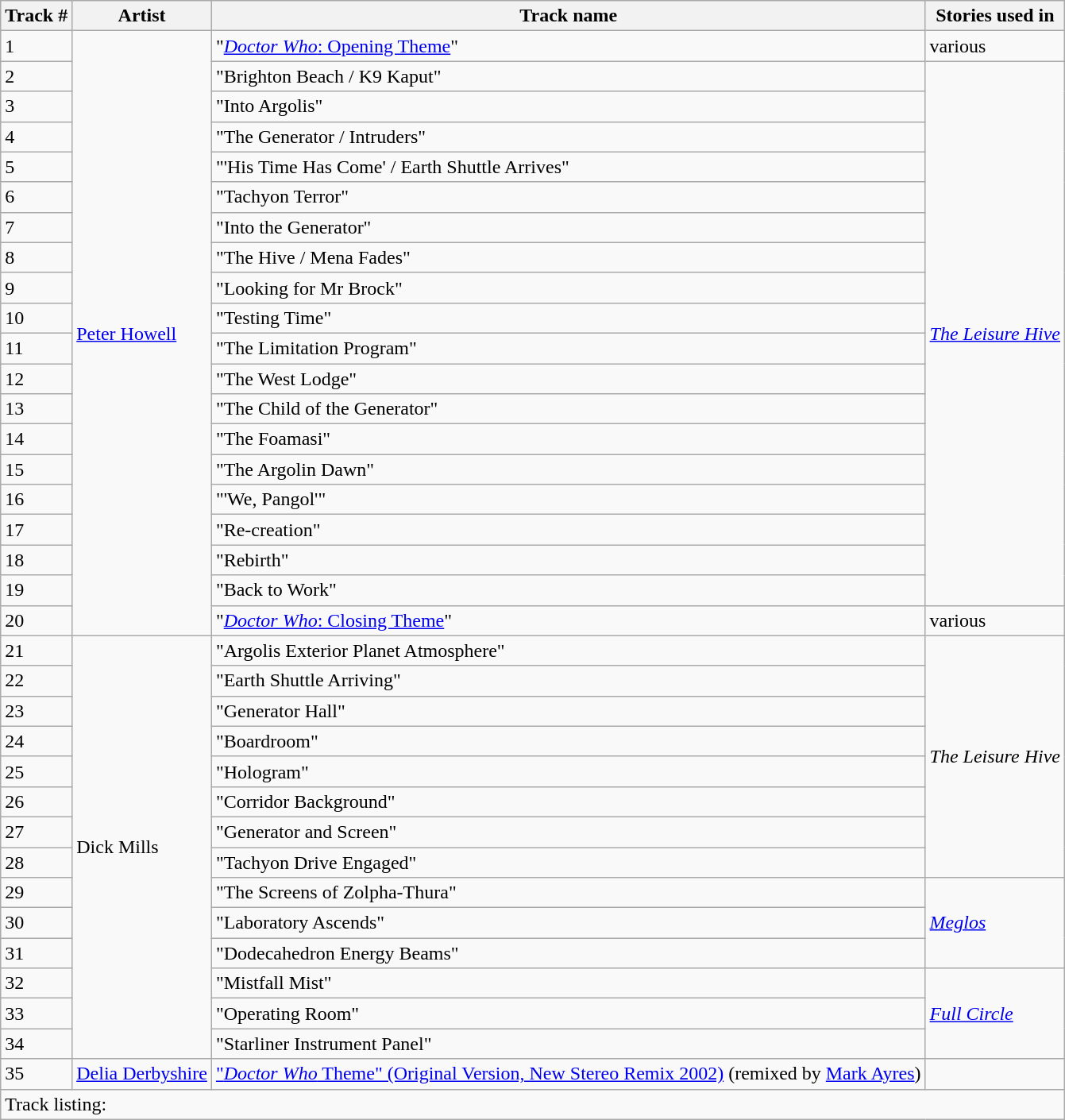<table class="wikitable">
<tr>
<th>Track #</th>
<th>Artist</th>
<th>Track name</th>
<th>Stories used in</th>
</tr>
<tr>
<td>1</td>
<td rowspan=20><a href='#'>Peter Howell</a></td>
<td>"<a href='#'><em>Doctor Who</em>: Opening Theme</a>"</td>
<td>various</td>
</tr>
<tr>
<td>2</td>
<td>"Brighton Beach / K9 Kaput"</td>
<td rowspan=18><em><a href='#'>The Leisure Hive</a></em></td>
</tr>
<tr>
<td>3</td>
<td>"Into Argolis"</td>
</tr>
<tr>
<td>4</td>
<td>"The Generator / Intruders"</td>
</tr>
<tr>
<td>5</td>
<td>"'His Time Has Come' / Earth Shuttle Arrives"</td>
</tr>
<tr>
<td>6</td>
<td>"Tachyon Terror"</td>
</tr>
<tr>
<td>7</td>
<td>"Into the Generator"</td>
</tr>
<tr>
<td>8</td>
<td>"The Hive / Mena Fades"</td>
</tr>
<tr>
<td>9</td>
<td>"Looking for Mr Brock"</td>
</tr>
<tr>
<td>10</td>
<td>"Testing Time"</td>
</tr>
<tr>
<td>11</td>
<td>"The Limitation Program"</td>
</tr>
<tr>
<td>12</td>
<td>"The West Lodge"</td>
</tr>
<tr>
<td>13</td>
<td>"The Child of the Generator"</td>
</tr>
<tr>
<td>14</td>
<td>"The Foamasi"</td>
</tr>
<tr>
<td>15</td>
<td>"The Argolin Dawn"</td>
</tr>
<tr>
<td>16</td>
<td>"'We, Pangol'"</td>
</tr>
<tr>
<td>17</td>
<td>"Re-creation"</td>
</tr>
<tr>
<td>18</td>
<td>"Rebirth"</td>
</tr>
<tr>
<td>19</td>
<td>"Back to Work"</td>
</tr>
<tr>
<td>20</td>
<td>"<a href='#'><em>Doctor Who</em>: Closing Theme</a>"</td>
<td>various</td>
</tr>
<tr>
<td>21</td>
<td rowspan=14>Dick Mills</td>
<td>"Argolis Exterior Planet Atmosphere"</td>
<td rowspan=8><em>The Leisure Hive</em></td>
</tr>
<tr>
<td>22</td>
<td>"Earth Shuttle Arriving"</td>
</tr>
<tr>
<td>23</td>
<td>"Generator Hall"</td>
</tr>
<tr>
<td>24</td>
<td>"Boardroom"</td>
</tr>
<tr>
<td>25</td>
<td>"Hologram"</td>
</tr>
<tr>
<td>26</td>
<td>"Corridor Background"</td>
</tr>
<tr>
<td>27</td>
<td>"Generator and Screen"</td>
</tr>
<tr>
<td>28</td>
<td>"Tachyon Drive Engaged"</td>
</tr>
<tr>
<td>29</td>
<td>"The Screens of Zolpha-Thura"</td>
<td rowspan=3><em><a href='#'>Meglos</a></em></td>
</tr>
<tr>
<td>30</td>
<td>"Laboratory Ascends"</td>
</tr>
<tr>
<td>31</td>
<td>"Dodecahedron Energy Beams"</td>
</tr>
<tr>
<td>32</td>
<td>"Mistfall Mist"</td>
<td rowspan=3><em><a href='#'>Full Circle</a></em></td>
</tr>
<tr>
<td>33</td>
<td>"Operating Room"</td>
</tr>
<tr>
<td>34</td>
<td>"Starliner Instrument Panel"</td>
</tr>
<tr>
<td>35</td>
<td><a href='#'>Delia Derbyshire</a></td>
<td><a href='#'>"<em>Doctor Who</em> Theme" (Original Version, New Stereo Remix 2002)</a> (remixed by <a href='#'>Mark Ayres</a>)</td>
<td></td>
</tr>
<tr>
<td colspan=4>Track listing:</td>
</tr>
</table>
